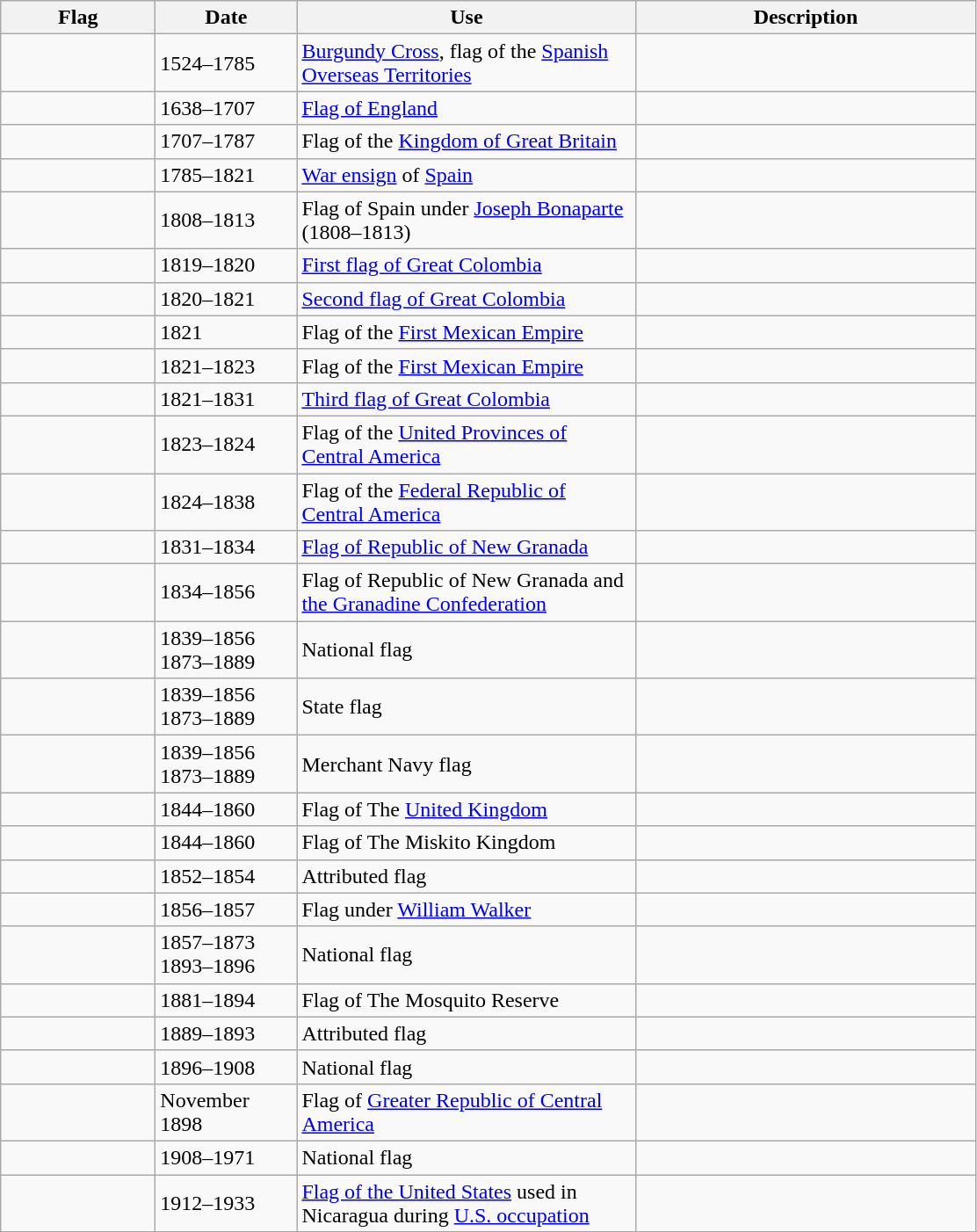<table class="wikitable">
<tr>
<th style="width:110px;">Flag</th>
<th style="width:100px;">Date</th>
<th style="width:250px;">Use</th>
<th style="width:250px;">Description</th>
</tr>
<tr>
<td></td>
<td>1524–1785</td>
<td><a href='#'>Burgundy Cross</a>, flag of the <a href='#'>Spanish Overseas Territories</a></td>
<td></td>
</tr>
<tr>
<td></td>
<td>1638–1707</td>
<td><a href='#'>Flag of England</a></td>
<td></td>
</tr>
<tr>
<td></td>
<td>1707–1787</td>
<td>Flag of the <a href='#'>Kingdom of Great Britain</a></td>
<td></td>
</tr>
<tr>
<td></td>
<td>1785–1821</td>
<td><a href='#'>War ensign</a> of <a href='#'>Spain</a></td>
<td></td>
</tr>
<tr>
<td></td>
<td>1808–1813</td>
<td>Flag of Spain under <a href='#'>Joseph Bonaparte</a> (1808–1813)</td>
<td></td>
</tr>
<tr>
<td></td>
<td>1819–1820</td>
<td><a href='#'>First flag of Great Colombia</a></td>
<td></td>
</tr>
<tr>
<td></td>
<td>1820–1821</td>
<td><a href='#'>Second flag of Great Colombia</a></td>
<td></td>
</tr>
<tr>
<td></td>
<td>1821</td>
<td>Flag of the <a href='#'>First Mexican Empire</a></td>
<td></td>
</tr>
<tr>
<td></td>
<td>1821–1823</td>
<td>Flag of the <a href='#'>First Mexican Empire</a></td>
<td></td>
</tr>
<tr>
<td></td>
<td>1821–1831</td>
<td><a href='#'>Third flag of Great Colombia</a></td>
<td></td>
</tr>
<tr>
<td></td>
<td>1823–1824</td>
<td>Flag of the <a href='#'>United Provinces of Central America</a></td>
<td></td>
</tr>
<tr>
<td></td>
<td>1824–1838</td>
<td>Flag of the <a href='#'>Federal Republic of Central America</a></td>
<td></td>
</tr>
<tr>
<td></td>
<td>1831–1834</td>
<td><a href='#'>Flag of Republic of New Granada</a></td>
<td></td>
</tr>
<tr>
<td></td>
<td>1834–1856</td>
<td>Flag of Republic of New Granada and <a href='#'>the Granadine Confederation</a></td>
<td></td>
</tr>
<tr>
<td></td>
<td>1839–1856<br>1873–1889</td>
<td>National flag</td>
<td></td>
</tr>
<tr>
<td></td>
<td>1839–1856<br>1873–1889</td>
<td> State flag</td>
<td></td>
</tr>
<tr>
<td></td>
<td>1839–1856<br>1873–1889</td>
<td>Merchant Navy flag</td>
<td></td>
</tr>
<tr>
<td></td>
<td>1844–1860</td>
<td>Flag of The <a href='#'>United Kingdom</a></td>
<td></td>
</tr>
<tr>
<td></td>
<td>1844–1860</td>
<td>Flag of The Miskito Kingdom</td>
<td></td>
</tr>
<tr>
<td></td>
<td>1852–1854</td>
<td>Attributed flag</td>
<td></td>
</tr>
<tr>
<td></td>
<td>1856–1857</td>
<td>Flag under <a href='#'>William Walker</a></td>
<td></td>
</tr>
<tr>
<td></td>
<td>1857–1873<br>1893–1896</td>
<td>National flag</td>
<td></td>
</tr>
<tr>
<td></td>
<td>1881–1894</td>
<td>Flag of The Mosquito Reserve</td>
<td></td>
</tr>
<tr>
<td></td>
<td>1889–1893</td>
<td>Attributed flag</td>
<td></td>
</tr>
<tr>
<td></td>
<td>1896–1908</td>
<td>National flag</td>
<td></td>
</tr>
<tr>
<td></td>
<td>November 1898</td>
<td>Flag of <a href='#'>Greater Republic of Central America</a></td>
<td></td>
</tr>
<tr>
<td></td>
<td>1908–1971</td>
<td>National flag</td>
<td></td>
</tr>
<tr>
<td></td>
<td>1912–1933</td>
<td><a href='#'>Flag of the United States</a> used in Nicaragua during <a href='#'>U.S. occupation</a></td>
<td></td>
</tr>
</table>
